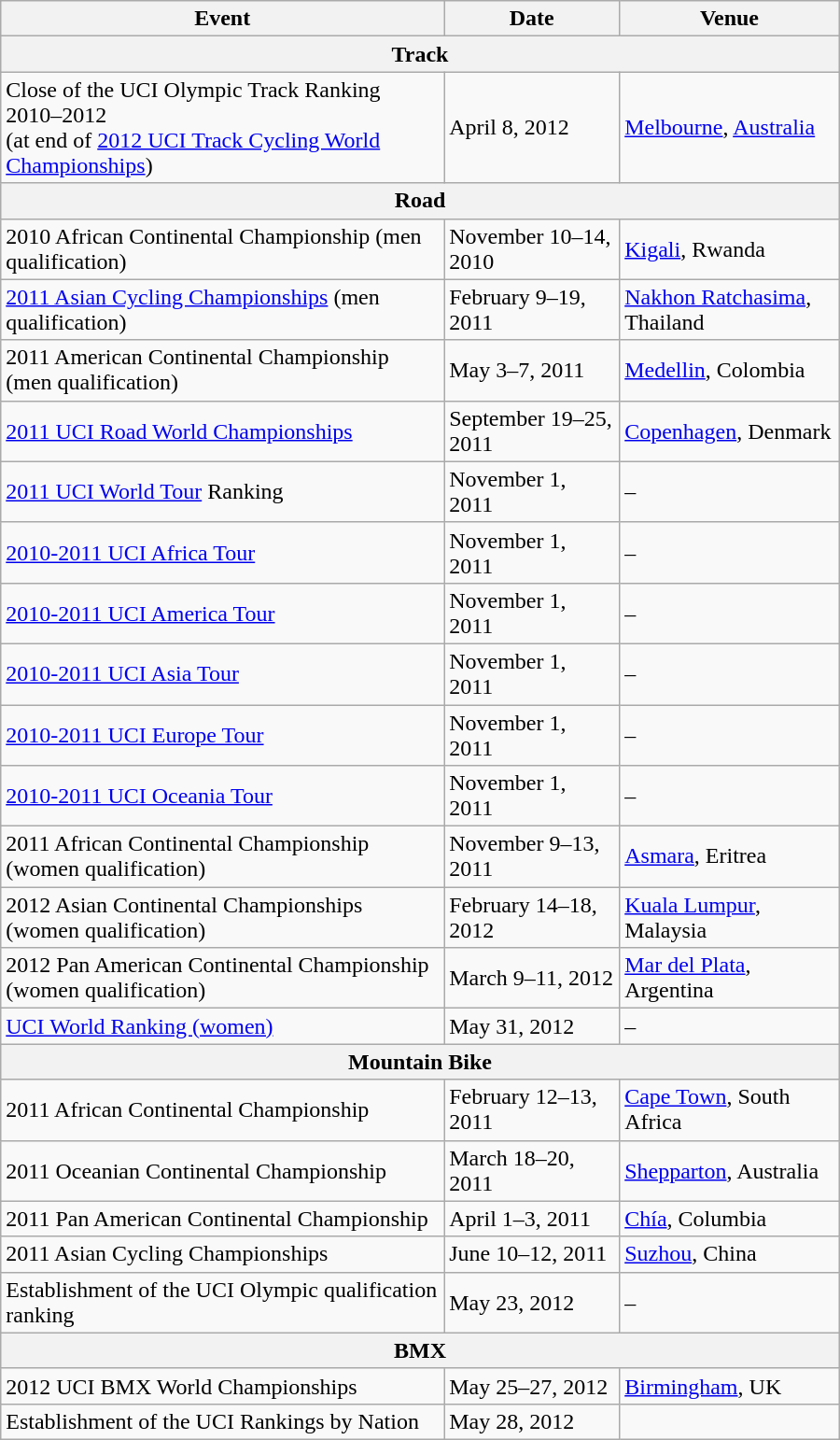<table class="wikitable" style="width:600px;">
<tr>
<th>Event</th>
<th>Date</th>
<th>Venue</th>
</tr>
<tr>
<th colspan=3>Track</th>
</tr>
<tr>
<td>Close of the UCI Olympic Track Ranking 2010–2012<br>(at end of <a href='#'>2012 UCI Track Cycling World Championships</a>)</td>
<td>April 8, 2012</td>
<td> <a href='#'>Melbourne</a>, <a href='#'>Australia</a></td>
</tr>
<tr>
<th colspan=3>Road</th>
</tr>
<tr>
<td>2010 African Continental Championship (men qualification)</td>
<td>November 10–14, 2010</td>
<td> <a href='#'>Kigali</a>, Rwanda</td>
</tr>
<tr>
<td><a href='#'>2011 Asian Cycling Championships</a> (men qualification)</td>
<td>February 9–19, 2011</td>
<td> <a href='#'>Nakhon Ratchasima</a>, Thailand</td>
</tr>
<tr>
<td>2011 American Continental Championship (men qualification)</td>
<td>May 3–7, 2011</td>
<td> <a href='#'>Medellin</a>, Colombia</td>
</tr>
<tr>
<td><a href='#'>2011 UCI Road World Championships</a></td>
<td>September 19–25, 2011</td>
<td> <a href='#'>Copenhagen</a>, Denmark</td>
</tr>
<tr>
<td><a href='#'>2011 UCI World Tour</a> Ranking</td>
<td>November 1, 2011</td>
<td>–</td>
</tr>
<tr>
<td><a href='#'>2010-2011 UCI Africa Tour</a></td>
<td>November 1, 2011</td>
<td>–</td>
</tr>
<tr>
<td><a href='#'>2010-2011 UCI America Tour</a></td>
<td>November 1, 2011</td>
<td>–</td>
</tr>
<tr>
<td><a href='#'>2010-2011 UCI Asia Tour</a></td>
<td>November 1, 2011</td>
<td>–</td>
</tr>
<tr>
<td><a href='#'>2010-2011 UCI Europe Tour</a></td>
<td>November 1, 2011</td>
<td>–</td>
</tr>
<tr>
<td><a href='#'>2010-2011 UCI Oceania Tour</a></td>
<td>November 1, 2011</td>
<td>–</td>
</tr>
<tr>
<td>2011 African Continental Championship (women qualification)</td>
<td>November 9–13, 2011</td>
<td> <a href='#'>Asmara</a>, Eritrea </td>
</tr>
<tr>
<td>2012 Asian Continental Championships (women qualification)</td>
<td>February 14–18, 2012</td>
<td> <a href='#'>Kuala Lumpur</a>, Malaysia</td>
</tr>
<tr>
<td>2012 Pan American Continental Championship (women qualification)</td>
<td>March 9–11, 2012</td>
<td> <a href='#'>Mar del Plata</a>, Argentina</td>
</tr>
<tr>
<td><a href='#'>UCI World Ranking (women)</a></td>
<td>May 31, 2012</td>
<td>–</td>
</tr>
<tr>
<th colspan=3>Mountain Bike</th>
</tr>
<tr>
<td>2011 African Continental Championship</td>
<td>February 12–13, 2011</td>
<td> <a href='#'>Cape Town</a>, South Africa</td>
</tr>
<tr>
<td>2011 Oceanian Continental Championship</td>
<td>March 18–20, 2011</td>
<td> <a href='#'>Shepparton</a>, Australia</td>
</tr>
<tr>
<td>2011 Pan American Continental Championship</td>
<td>April 1–3, 2011</td>
<td> <a href='#'>Chía</a>, Columbia</td>
</tr>
<tr>
<td>2011 Asian Cycling Championships</td>
<td>June 10–12, 2011</td>
<td> <a href='#'>Suzhou</a>, China</td>
</tr>
<tr>
<td>Establishment of the UCI Olympic qualification ranking</td>
<td>May 23, 2012</td>
<td>–</td>
</tr>
<tr>
<th colspan=3>BMX</th>
</tr>
<tr>
<td>2012 UCI BMX World Championships</td>
<td>May 25–27, 2012</td>
<td> <a href='#'>Birmingham</a>, UK</td>
</tr>
<tr>
<td>Establishment of the UCI Rankings by Nation</td>
<td>May 28, 2012</td>
<td></td>
</tr>
</table>
